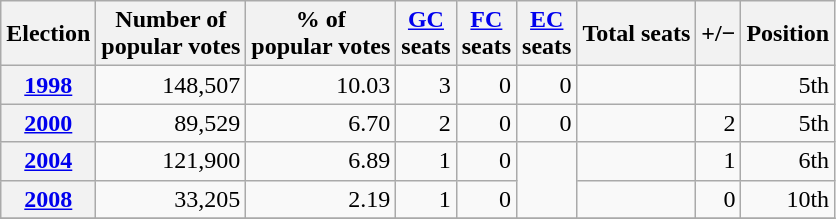<table class="wikitable" style="text-align: right;">
<tr align=center>
<th><strong>Election</strong></th>
<th>Number of<br>popular votes</th>
<th>% of<br>popular votes</th>
<th><a href='#'>GC</a><br>seats</th>
<th><a href='#'>FC</a><br>seats</th>
<th><a href='#'>EC</a><br>seats</th>
<th>Total seats</th>
<th>+/−</th>
<th>Position</th>
</tr>
<tr>
<th><a href='#'>1998</a></th>
<td>148,507</td>
<td>10.03</td>
<td>3</td>
<td>0</td>
<td>0</td>
<td></td>
<td></td>
<td>5th</td>
</tr>
<tr>
<th><a href='#'>2000</a></th>
<td>89,529</td>
<td>6.70</td>
<td>2</td>
<td>0</td>
<td>0</td>
<td></td>
<td>2</td>
<td>5th</td>
</tr>
<tr>
<th><a href='#'>2004</a></th>
<td>121,900</td>
<td>6.89</td>
<td>1</td>
<td>0</td>
<td rowspan=2></td>
<td></td>
<td>1</td>
<td>6th</td>
</tr>
<tr>
<th><a href='#'>2008</a></th>
<td>33,205</td>
<td>2.19</td>
<td>1</td>
<td>0</td>
<td></td>
<td>0</td>
<td>10th</td>
</tr>
<tr>
</tr>
</table>
